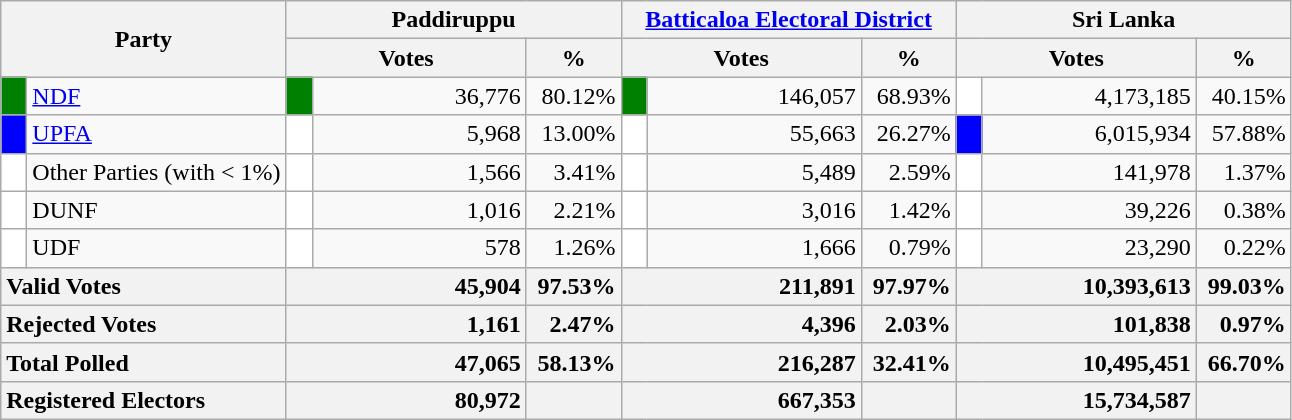<table class="wikitable">
<tr>
<th colspan="2" width="144px"rowspan="2">Party</th>
<th colspan="3" width="216px">Paddiruppu</th>
<th colspan="3" width="216px"><a href='#'>Batticaloa Electoral District</a></th>
<th colspan="3" width="216px">Sri Lanka</th>
</tr>
<tr>
<th colspan="2" width="144px">Votes</th>
<th>%</th>
<th colspan="2" width="144px">Votes</th>
<th>%</th>
<th colspan="2" width="144px">Votes</th>
<th>%</th>
</tr>
<tr>
<td style="background-color:green;" width="10px"></td>
<td style="text-align:left;"><a href='#'>NDF</a></td>
<td style="background-color:green;" width="10px"></td>
<td style="text-align:right;">36,776</td>
<td style="text-align:right;">80.12%</td>
<td style="background-color:green;" width="10px"></td>
<td style="text-align:right;">146,057</td>
<td style="text-align:right;">68.93%</td>
<td style="background-color:white;" width="10px"></td>
<td style="text-align:right;">4,173,185</td>
<td style="text-align:right;">40.15%</td>
</tr>
<tr>
<td style="background-color:blue;" width="10px"></td>
<td style="text-align:left;"><a href='#'>UPFA</a></td>
<td style="background-color:white;" width="10px"></td>
<td style="text-align:right;">5,968</td>
<td style="text-align:right;">13.00%</td>
<td style="background-color:white;" width="10px"></td>
<td style="text-align:right;">55,663</td>
<td style="text-align:right;">26.27%</td>
<td style="background-color:blue;" width="10px"></td>
<td style="text-align:right;">6,015,934</td>
<td style="text-align:right;">57.88%</td>
</tr>
<tr>
<td style="background-color:white;" width="10px"></td>
<td style="text-align:left;">Other Parties (with < 1%)</td>
<td style="background-color:white;" width="10px"></td>
<td style="text-align:right;">1,566</td>
<td style="text-align:right;">3.41%</td>
<td style="background-color:white;" width="10px"></td>
<td style="text-align:right;">5,489</td>
<td style="text-align:right;">2.59%</td>
<td style="background-color:white;" width="10px"></td>
<td style="text-align:right;">141,978</td>
<td style="text-align:right;">1.37%</td>
</tr>
<tr>
<td style="background-color:white;" width="10px"></td>
<td style="text-align:left;">DUNF</td>
<td style="background-color:white;" width="10px"></td>
<td style="text-align:right;">1,016</td>
<td style="text-align:right;">2.21%</td>
<td style="background-color:white;" width="10px"></td>
<td style="text-align:right;">3,016</td>
<td style="text-align:right;">1.42%</td>
<td style="background-color:white;" width="10px"></td>
<td style="text-align:right;">39,226</td>
<td style="text-align:right;">0.38%</td>
</tr>
<tr>
<td style="background-color:white;" width="10px"></td>
<td style="text-align:left;">UDF</td>
<td style="background-color:white;" width="10px"></td>
<td style="text-align:right;">578</td>
<td style="text-align:right;">1.26%</td>
<td style="background-color:white;" width="10px"></td>
<td style="text-align:right;">1,666</td>
<td style="text-align:right;">0.79%</td>
<td style="background-color:white;" width="10px"></td>
<td style="text-align:right;">23,290</td>
<td style="text-align:right;">0.22%</td>
</tr>
<tr>
<th colspan="2" width="144px"style="text-align:left;">Valid Votes</th>
<th style="text-align:right;"colspan="2" width="144px">45,904</th>
<th style="text-align:right;">97.53%</th>
<th style="text-align:right;"colspan="2" width="144px">211,891</th>
<th style="text-align:right;">97.97%</th>
<th style="text-align:right;"colspan="2" width="144px">10,393,613</th>
<th style="text-align:right;">99.03%</th>
</tr>
<tr>
<th colspan="2" width="144px"style="text-align:left;">Rejected Votes</th>
<th style="text-align:right;"colspan="2" width="144px">1,161</th>
<th style="text-align:right;">2.47%</th>
<th style="text-align:right;"colspan="2" width="144px">4,396</th>
<th style="text-align:right;">2.03%</th>
<th style="text-align:right;"colspan="2" width="144px">101,838</th>
<th style="text-align:right;">0.97%</th>
</tr>
<tr>
<th colspan="2" width="144px"style="text-align:left;">Total Polled</th>
<th style="text-align:right;"colspan="2" width="144px">47,065</th>
<th style="text-align:right;">58.13%</th>
<th style="text-align:right;"colspan="2" width="144px">216,287</th>
<th style="text-align:right;">32.41%</th>
<th style="text-align:right;"colspan="2" width="144px">10,495,451</th>
<th style="text-align:right;">66.70%</th>
</tr>
<tr>
<th colspan="2" width="144px"style="text-align:left;">Registered Electors</th>
<th style="text-align:right;"colspan="2" width="144px">80,972</th>
<th></th>
<th style="text-align:right;"colspan="2" width="144px">667,353</th>
<th></th>
<th style="text-align:right;"colspan="2" width="144px">15,734,587</th>
<th></th>
</tr>
</table>
